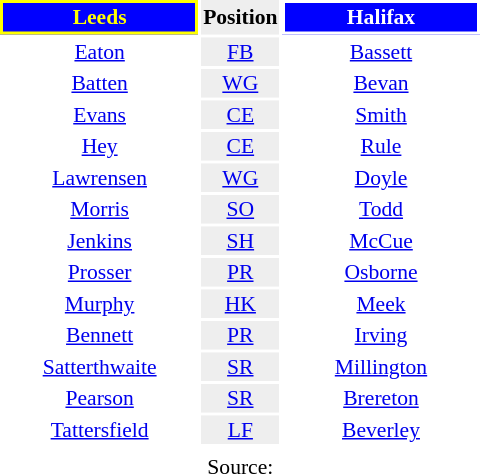<table style="float:right; font-size:90%; margin-left:1em; text-align:center">
<tr>
<th align="centre" style="width:126px; border:2px solid yellow; background:blue; color:yellow;">Leeds</th>
<th style="background:#eee; color:black;">Position</th>
<th align="centre"  style="width:126px; border:2px solid white; background:blue; color:white;">Halifax</th>
</tr>
<tr>
<td><a href='#'>Eaton</a></td>
<td style="background:#eee"><a href='#'>FB</a></td>
<td><a href='#'>Bassett</a></td>
</tr>
<tr>
<td><a href='#'>Batten</a></td>
<td style="background:#eee;"><a href='#'>WG</a></td>
<td><a href='#'>Bevan</a></td>
</tr>
<tr>
<td><a href='#'>Evans</a></td>
<td style="background:#eee;"><a href='#'>CE</a></td>
<td><a href='#'>Smith</a></td>
</tr>
<tr>
<td><a href='#'>Hey</a></td>
<td style="background:#eee;"><a href='#'>CE</a></td>
<td><a href='#'>Rule</a></td>
</tr>
<tr>
<td><a href='#'>Lawrensen</a></td>
<td style="background:#eee;"><a href='#'>WG</a></td>
<td><a href='#'>Doyle</a></td>
</tr>
<tr>
<td><a href='#'>Morris</a></td>
<td style="background:#eee;"><a href='#'>SO</a></td>
<td><a href='#'>Todd</a></td>
</tr>
<tr>
<td><a href='#'>Jenkins</a></td>
<td style="background:#eee;"><a href='#'>SH</a></td>
<td><a href='#'>McCue</a></td>
</tr>
<tr>
<td><a href='#'>Prosser</a></td>
<td style="background:#eee;"><a href='#'>PR</a></td>
<td><a href='#'>Osborne</a></td>
</tr>
<tr>
<td><a href='#'>Murphy</a></td>
<td style="background:#eee;"><a href='#'>HK</a></td>
<td><a href='#'>Meek</a></td>
</tr>
<tr>
<td><a href='#'>Bennett</a></td>
<td style="background:#eee;"><a href='#'>PR</a></td>
<td><a href='#'>Irving</a></td>
</tr>
<tr>
<td><a href='#'>Satterthwaite</a></td>
<td style="background:#eee;"><a href='#'>SR</a></td>
<td><a href='#'>Millington</a></td>
</tr>
<tr>
<td><a href='#'>Pearson</a></td>
<td style="background:#eee;"><a href='#'>SR</a></td>
<td><a href='#'>Brereton</a></td>
</tr>
<tr>
<td><a href='#'>Tattersfield</a></td>
<td style="background:#eee;"><a href='#'>LF</a></td>
<td><a href='#'>Beverley</a></td>
</tr>
<tr>
<td style="text-align:left"></td>
<td></td>
<td style="text-align:right"></td>
</tr>
<tr>
<td colspan="3">Source:</td>
</tr>
</table>
